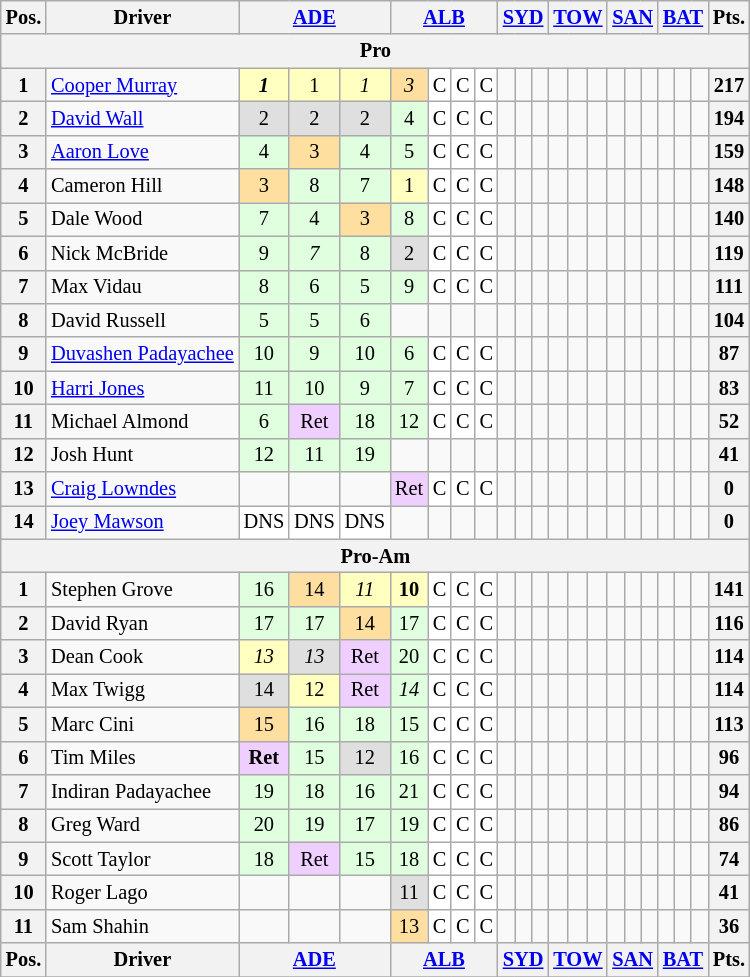<table class="wikitable" style="font-size: 85%; text-align: center;">
<tr>
<th>Pos.</th>
<th>Driver</th>
<th colspan="3"><a href='#'>ADE</a><br></th>
<th colspan="4"><a href='#'>ALB</a><br></th>
<th colspan="3"><a href='#'>SYD</a><br></th>
<th colspan="3"><a href='#'>TOW</a><br></th>
<th colspan="3"><a href='#'>SAN</a><br></th>
<th colspan="3"><a href='#'>BAT</a><br></th>
<th>Pts.</th>
</tr>
<tr>
<th colspan="23">Pro</th>
</tr>
<tr>
<th>1</th>
<td align="left"> <a href='#'>Cooper Murray</a></td>
<td style="background:#ffffbf;"><strong><em>1</em></strong></td>
<td style="background:#ffffbf;">1</td>
<td style="background:#ffffbf;"><em>1</em></td>
<td style="background:#ffdf9f;"><em>3</em></td>
<td style="background:#ffffff;">C</td>
<td style="background:#ffffff;">C</td>
<td style="background:#ffffff;">C</td>
<td></td>
<td></td>
<td></td>
<td></td>
<td></td>
<td></td>
<td></td>
<td></td>
<td></td>
<td></td>
<td></td>
<td></td>
<th>217</th>
</tr>
<tr>
<th>2</th>
<td align="left"> <a href='#'>David Wall</a></td>
<td style="background:#dfdfdf;">2</td>
<td style="background:#dfdfdf;">2</td>
<td style="background:#dfdfdf;">2</td>
<td style="background:#dfffdf;">4</td>
<td style="background:#ffffff;">C</td>
<td style="background:#ffffff;">C</td>
<td style="background:#ffffff;">C</td>
<td></td>
<td></td>
<td></td>
<td></td>
<td></td>
<td></td>
<td></td>
<td></td>
<td></td>
<td></td>
<td></td>
<td></td>
<th>194</th>
</tr>
<tr>
<th>3</th>
<td align="left"> <a href='#'>Aaron Love</a></td>
<td style="background:#dfffdf;">4</td>
<td style="background:#ffdf9f;">3</td>
<td style="background:#dfffdf;">4</td>
<td style="background:#dfffdf;">5</td>
<td style="background:#ffffff;">C</td>
<td style="background:#ffffff;">C</td>
<td style="background:#ffffff;">C</td>
<td></td>
<td></td>
<td></td>
<td></td>
<td></td>
<td></td>
<td></td>
<td></td>
<td></td>
<td></td>
<td></td>
<td></td>
<th>159</th>
</tr>
<tr>
<th>4</th>
<td align="left"> Cameron Hill</td>
<td style="background:#ffdf9f;">3</td>
<td style="background:#dfffdf;">8</td>
<td style="background:#dfffdf;">7</td>
<td style="background:#ffffbf;">1</td>
<td style="background:#ffffff;">C</td>
<td style="background:#ffffff;">C</td>
<td style="background:#ffffff;">C</td>
<td></td>
<td></td>
<td></td>
<td></td>
<td></td>
<td></td>
<td></td>
<td></td>
<td></td>
<td></td>
<td></td>
<td></td>
<th>148</th>
</tr>
<tr>
<th>5</th>
<td align="left"> Dale Wood</td>
<td style="background:#dfffdf;">7</td>
<td style="background:#dfffdf;">4</td>
<td style="background:#ffdf9f;">3</td>
<td style="background:#dfffdf;">8</td>
<td style="background:#ffffff;">C</td>
<td style="background:#ffffff;">C</td>
<td style="background:#ffffff;">C</td>
<td></td>
<td></td>
<td></td>
<td></td>
<td></td>
<td></td>
<td></td>
<td></td>
<td></td>
<td></td>
<td></td>
<td></td>
<th>140</th>
</tr>
<tr>
<th>6</th>
<td align="left"> Nick McBride</td>
<td style="background:#dfffdf;">9</td>
<td style="background:#dfffdf;"><em>7</em></td>
<td style="background:#dfffdf;">8</td>
<td style="background:#dfdfdf;">2</td>
<td style="background:#ffffff;">C</td>
<td style="background:#ffffff;">C</td>
<td style="background:#ffffff;">C</td>
<td></td>
<td></td>
<td></td>
<td></td>
<td></td>
<td></td>
<td></td>
<td></td>
<td></td>
<td></td>
<td></td>
<td></td>
<th>119</th>
</tr>
<tr>
<th>7</th>
<td align="left"> Max Vidau</td>
<td style="background:#dfffdf;">8</td>
<td style="background:#dfffdf;">6</td>
<td style="background:#dfffdf;">5</td>
<td style="background:#dfffdf;">9</td>
<td style="background:#ffffff;">C</td>
<td style="background:#ffffff;">C</td>
<td style="background:#ffffff;">C</td>
<td></td>
<td></td>
<td></td>
<td></td>
<td></td>
<td></td>
<td></td>
<td></td>
<td></td>
<td></td>
<td></td>
<td></td>
<th>111</th>
</tr>
<tr>
<th>8</th>
<td align="left"> David Russell</td>
<td style="background:#dfffdf;">5</td>
<td style="background:#dfffdf;">5</td>
<td style="background:#dfffdf;">6</td>
<td></td>
<td></td>
<td></td>
<td></td>
<td></td>
<td></td>
<td></td>
<td></td>
<td></td>
<td></td>
<td></td>
<td></td>
<td></td>
<td></td>
<td></td>
<td></td>
<th>104</th>
</tr>
<tr>
<th>9</th>
<td align="left"> <a href='#'>Duvashen Padayachee</a></td>
<td style="background:#dfffdf;">10</td>
<td style="background:#dfffdf;">9</td>
<td style="background:#dfffdf;">10</td>
<td style="background:#dfffdf;">6</td>
<td style="background:#ffffff;">C</td>
<td style="background:#ffffff;">C</td>
<td style="background:#ffffff;">C</td>
<td></td>
<td></td>
<td></td>
<td></td>
<td></td>
<td></td>
<td></td>
<td></td>
<td></td>
<td></td>
<td></td>
<td></td>
<th>87</th>
</tr>
<tr>
<th>10</th>
<td align="left"> <a href='#'>Harri Jones</a></td>
<td style="background:#dfffdf;">11</td>
<td style="background:#dfffdf;">10</td>
<td style="background:#dfffdf;">9</td>
<td style="background:#dfffdf;">7</td>
<td style="background:#ffffff;">C</td>
<td style="background:#ffffff;">C</td>
<td style="background:#ffffff;">C</td>
<td></td>
<td></td>
<td></td>
<td></td>
<td></td>
<td></td>
<td></td>
<td></td>
<td></td>
<td></td>
<td></td>
<td></td>
<th>83</th>
</tr>
<tr>
<th>11</th>
<td align="left"> Michael Almond</td>
<td style="background:#dfffdf;">6</td>
<td style="background:#efcfff;">Ret</td>
<td style="background:#dfffdf;">18</td>
<td style="background:#dfffdf;">12</td>
<td style="background:#ffffff;">C</td>
<td style="background:#ffffff;">C</td>
<td style="background:#ffffff;">C</td>
<td></td>
<td></td>
<td></td>
<td></td>
<td></td>
<td></td>
<td></td>
<td></td>
<td></td>
<td></td>
<td></td>
<td></td>
<th>52</th>
</tr>
<tr>
<th>12</th>
<td align="left"> Josh Hunt</td>
<td style="background:#dfffdf;">12</td>
<td style="background:#dfffdf;">11</td>
<td style="background:#dfffdf;">19</td>
<td></td>
<td></td>
<td></td>
<td></td>
<td></td>
<td></td>
<td></td>
<td></td>
<td></td>
<td></td>
<td></td>
<td></td>
<td></td>
<td></td>
<td></td>
<td></td>
<th>41</th>
</tr>
<tr>
<th>13</th>
<td align="left"> <a href='#'>Craig Lowndes</a></td>
<td></td>
<td></td>
<td></td>
<td style="background:#efcfff;">Ret</td>
<td style="background:#ffffff;">C</td>
<td style="background:#ffffff;">C</td>
<td style="background:#ffffff;">C</td>
<td></td>
<td></td>
<td></td>
<td></td>
<td></td>
<td></td>
<td></td>
<td></td>
<td></td>
<td></td>
<td></td>
<td></td>
<th>0</th>
</tr>
<tr>
<th>14</th>
<td align="left"> <a href='#'>Joey Mawson</a></td>
<td style="background:#ffffff;">DNS</td>
<td style="background:#ffffff;">DNS</td>
<td style="background:#ffffff;">DNS</td>
<td></td>
<td></td>
<td></td>
<td></td>
<td></td>
<td></td>
<td></td>
<td></td>
<td></td>
<td></td>
<td></td>
<td></td>
<td></td>
<td></td>
<td></td>
<td></td>
<th>0</th>
</tr>
<tr>
<th colspan="23">Pro-Am</th>
</tr>
<tr>
<th>1</th>
<td align="left"> Stephen Grove</td>
<td style="background:#dfffdf;">16</td>
<td style="background:#ffdf9f;">14</td>
<td style="background:#ffffbf;"><em>11</em></td>
<td style="background:#ffffbf;"><strong>10</strong></td>
<td style="background:#ffffff;">C</td>
<td style="background:#ffffff;">C</td>
<td style="background:#ffffff;">C</td>
<td></td>
<td></td>
<td></td>
<td></td>
<td></td>
<td></td>
<td></td>
<td></td>
<td></td>
<td></td>
<td></td>
<td></td>
<th>141</th>
</tr>
<tr>
<th>2</th>
<td align="left"> David Ryan</td>
<td style="background:#dfffdf;">17</td>
<td style="background:#dfffdf;">17</td>
<td style="background:#ffdf9f;">14</td>
<td style="background:#dfffdf;">17</td>
<td style="background:#ffffff;">C</td>
<td style="background:#ffffff;">C</td>
<td style="background:#ffffff;">C</td>
<td></td>
<td></td>
<td></td>
<td></td>
<td></td>
<td></td>
<td></td>
<td></td>
<td></td>
<td></td>
<td></td>
<td></td>
<th>116</th>
</tr>
<tr>
<th>3</th>
<td align="left"> Dean Cook</td>
<td style="background:#ffffbf;"><em>13</em></td>
<td style="background:#dfdfdf;"><em>13</em></td>
<td style="background:#efcfff;">Ret</td>
<td style="background:#dfffdf;">20</td>
<td style="background:#ffffff;">C</td>
<td style="background:#ffffff;">C</td>
<td style="background:#ffffff;">C</td>
<td></td>
<td></td>
<td></td>
<td></td>
<td></td>
<td></td>
<td></td>
<td></td>
<td></td>
<td></td>
<td></td>
<td></td>
<th>114</th>
</tr>
<tr>
<th>4</th>
<td align="left"> Max Twigg</td>
<td style="background:#dfdfdf;">14</td>
<td style="background:#ffffbf;">12</td>
<td style="background:#efcfff;">Ret</td>
<td style="background:#dfffdf;"><em>14</em></td>
<td style="background:#ffffff;">C</td>
<td style="background:#ffffff;">C</td>
<td style="background:#ffffff;">C</td>
<td></td>
<td></td>
<td></td>
<td></td>
<td></td>
<td></td>
<td></td>
<td></td>
<td></td>
<td></td>
<td></td>
<td></td>
<th>114</th>
</tr>
<tr>
<th>5</th>
<td align="left"> Marc Cini</td>
<td style="background:#ffdf9f;">15</td>
<td style="background:#dfffdf;">16</td>
<td style="background:#dfffdf;">18</td>
<td style="background:#dfffdf;">15</td>
<td style="background:#ffffff;">C</td>
<td style="background:#ffffff;">C</td>
<td style="background:#ffffff;">C</td>
<td></td>
<td></td>
<td></td>
<td></td>
<td></td>
<td></td>
<td></td>
<td></td>
<td></td>
<td></td>
<td></td>
<td></td>
<th>113</th>
</tr>
<tr>
<th>6</th>
<td align="left"> Tim Miles</td>
<td style="background:#efcfff;"><strong>Ret</strong></td>
<td style="background:#dfffdf;">15</td>
<td style="background:#dfdfdf;">12</td>
<td style="background:#dfffdf;">16</td>
<td style="background:#ffffff;">C</td>
<td style="background:#ffffff;">C</td>
<td style="background:#ffffff;">C</td>
<td></td>
<td></td>
<td></td>
<td></td>
<td></td>
<td></td>
<td></td>
<td></td>
<td></td>
<td></td>
<td></td>
<td></td>
<th>96</th>
</tr>
<tr>
<th>7</th>
<td align="left"> Indiran Padayachee</td>
<td style="background:#dfffdf;">19</td>
<td style="background:#dfffdf;">18</td>
<td style="background:#dfffdf;">16</td>
<td style="background:#dfffdf;">21</td>
<td style="background:#ffffff;">C</td>
<td style="background:#ffffff;">C</td>
<td style="background:#ffffff;">C</td>
<td></td>
<td></td>
<td></td>
<td></td>
<td></td>
<td></td>
<td></td>
<td></td>
<td></td>
<td></td>
<td></td>
<td></td>
<th>94</th>
</tr>
<tr>
<th>8</th>
<td align="left"> Greg Ward</td>
<td style="background:#dfffdf;">20</td>
<td style="background:#dfffdf;">19</td>
<td style="background:#dfffdf;">17</td>
<td style="background:#dfffdf;">19</td>
<td style="background:#ffffff;">C</td>
<td style="background:#ffffff;">C</td>
<td style="background:#ffffff;">C</td>
<td></td>
<td></td>
<td></td>
<td></td>
<td></td>
<td></td>
<td></td>
<td></td>
<td></td>
<td></td>
<td></td>
<td></td>
<th>86</th>
</tr>
<tr>
<th>9</th>
<td align="left"> Scott Taylor</td>
<td style="background:#dfffdf;">18</td>
<td style="background:#efcfff;">Ret</td>
<td style="background:#dfffdf;">15</td>
<td style="background:#dfffdf;">18</td>
<td style="background:#ffffff;">C</td>
<td style="background:#ffffff;">C</td>
<td style="background:#ffffff;">C</td>
<td></td>
<td></td>
<td></td>
<td></td>
<td></td>
<td></td>
<td></td>
<td></td>
<td></td>
<td></td>
<td></td>
<td></td>
<th>74</th>
</tr>
<tr>
<th>10</th>
<td align="left"> Roger Lago</td>
<td></td>
<td></td>
<td></td>
<td style="background:#dfdfdf;">11</td>
<td style="background:#ffffff;">C</td>
<td style="background:#ffffff;">C</td>
<td style="background:#ffffff;">C</td>
<td></td>
<td></td>
<td></td>
<td></td>
<td></td>
<td></td>
<td></td>
<td></td>
<td></td>
<td></td>
<td></td>
<td></td>
<th>41</th>
</tr>
<tr>
<th>11</th>
<td align="left"> Sam Shahin</td>
<td></td>
<td></td>
<td></td>
<td style="background:#ffdf9f;">13</td>
<td style="background:#ffffff;">C</td>
<td style="background:#ffffff;">C</td>
<td style="background:#ffffff;">C</td>
<td></td>
<td></td>
<td></td>
<td></td>
<td></td>
<td></td>
<td></td>
<td></td>
<td></td>
<td></td>
<td></td>
<td></td>
<th>36</th>
</tr>
<tr>
<th>Pos.</th>
<th>Driver</th>
<th colspan="3"><a href='#'>ADE</a><br></th>
<th colspan="4"><a href='#'>ALB</a><br></th>
<th colspan="3"><a href='#'>SYD</a><br></th>
<th colspan="3"><a href='#'>TOW</a><br></th>
<th colspan="3"><a href='#'>SAN</a><br></th>
<th colspan="3"><a href='#'>BAT</a><br></th>
<th>Pts.</th>
</tr>
<tr>
</tr>
</table>
